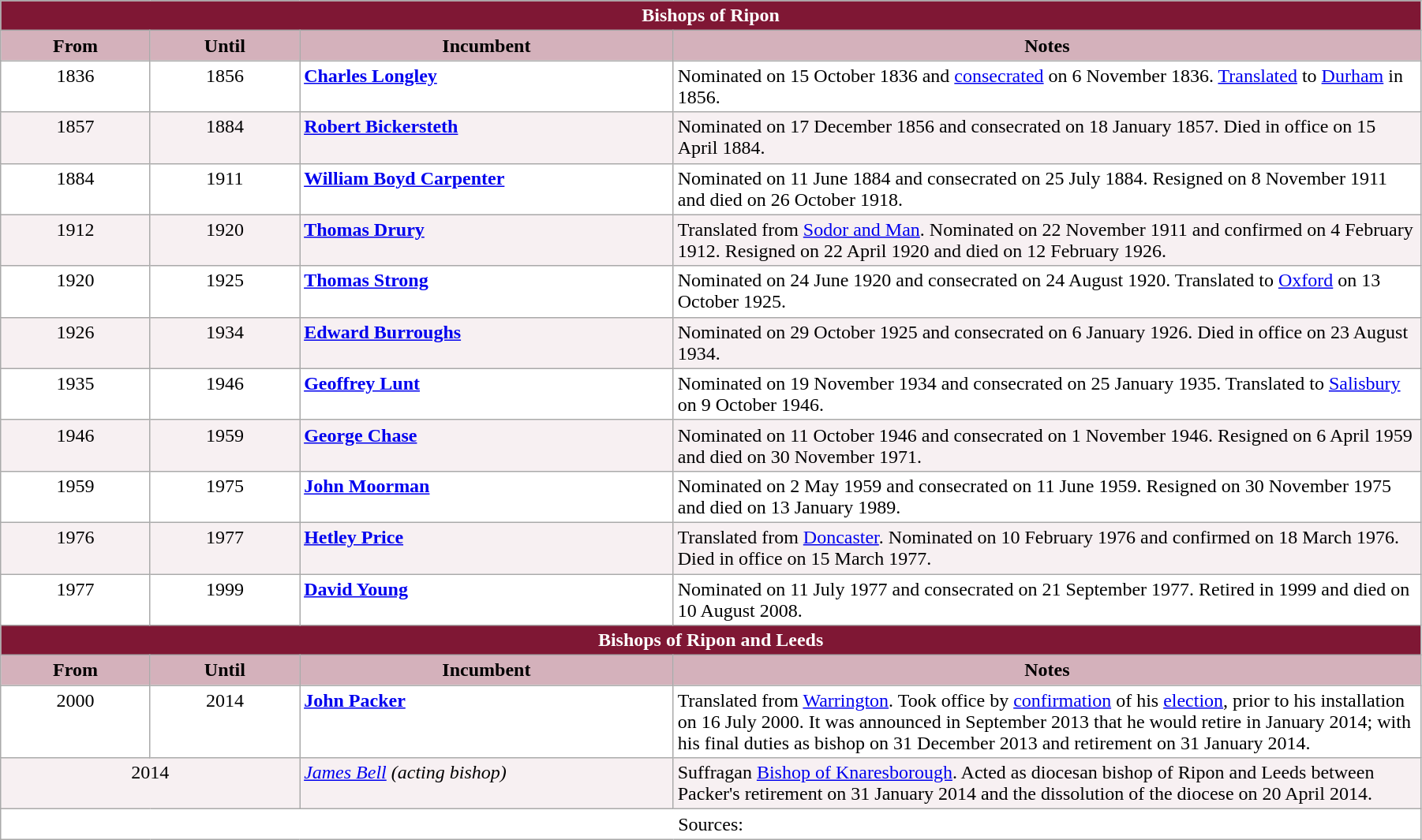<table class="wikitable" style="width:95%;" border="1" cellpadding="2">
<tr>
<th colspan="4" style="background-color: #7F1734; color: white;">Bishops of Ripon</th>
</tr>
<tr align=top>
<th style="background-color:#D4B1BB" width="10%">From</th>
<th style="background-color:#D4B1BB" width="10%">Until</th>
<th style="background-color:#D4B1BB" width="25%">Incumbent</th>
<th style="background-color:#D4B1BB" width="50%">Notes</th>
</tr>
<tr valign="top" style="background-color: white;">
<td align="center">1836</td>
<td align="center">1856</td>
<td><strong><a href='#'>Charles Longley</a></strong></td>
<td>Nominated on 15 October 1836 and <a href='#'>consecrated</a> on 6 November 1836. <a href='#'>Translated</a> to <a href='#'>Durham</a> in 1856.</td>
</tr>
<tr valign="top" style="background-color: #F7F0F2;">
<td align="center">1857</td>
<td align="center">1884</td>
<td><strong><a href='#'>Robert Bickersteth</a></strong></td>
<td>Nominated on 17 December 1856 and consecrated on 18 January 1857. Died in office on 15 April 1884.</td>
</tr>
<tr valign="top" style="background-color: white;">
<td align="center">1884</td>
<td align="center">1911</td>
<td><strong><a href='#'>William Boyd Carpenter</a></strong></td>
<td>Nominated on 11 June 1884 and consecrated on 25 July 1884. Resigned on 8 November 1911 and died on 26 October 1918.</td>
</tr>
<tr valign="top" style="background-color: #F7F0F2;">
<td align="center">1912</td>
<td align="center">1920</td>
<td><strong><a href='#'>Thomas Drury</a></strong></td>
<td>Translated from <a href='#'>Sodor and Man</a>. Nominated on 22 November 1911 and confirmed on 4 February 1912. Resigned on 22 April 1920 and died on 12 February 1926.</td>
</tr>
<tr valign="top" style="background-color: white;">
<td align="center">1920</td>
<td align="center">1925</td>
<td><strong><a href='#'>Thomas Strong</a></strong></td>
<td>Nominated on 24 June 1920 and consecrated on 24 August 1920. Translated to <a href='#'>Oxford</a> on 13 October 1925.</td>
</tr>
<tr valign="top" style="background-color: #F7F0F2;">
<td align="center">1926</td>
<td align="center">1934</td>
<td><strong><a href='#'>Edward Burroughs</a></strong></td>
<td>Nominated on 29 October 1925 and consecrated on 6 January 1926. Died in office on 23 August 1934.</td>
</tr>
<tr valign="top" style="background-color: white;">
<td align="center">1935</td>
<td align="center">1946</td>
<td><strong><a href='#'>Geoffrey Lunt</a></strong></td>
<td>Nominated on 19 November 1934 and consecrated on 25 January 1935. Translated to <a href='#'>Salisbury</a> on 9 October 1946.</td>
</tr>
<tr valign="top" style="background-color: #F7F0F2;">
<td align="center">1946</td>
<td align="center">1959</td>
<td><strong><a href='#'>George Chase</a></strong></td>
<td>Nominated on 11 October 1946 and consecrated on 1 November 1946. Resigned on 6 April 1959 and died on 30 November 1971.</td>
</tr>
<tr valign="top" style="background-color: white;">
<td align="center">1959</td>
<td align="center">1975</td>
<td><strong><a href='#'>John Moorman</a></strong></td>
<td>Nominated on 2 May 1959 and consecrated on 11 June 1959. Resigned on 30 November 1975 and died on 13 January 1989.</td>
</tr>
<tr valign="top" style="background-color: #F7F0F2;">
<td align="center">1976</td>
<td align="center">1977</td>
<td><strong><a href='#'>Hetley Price</a></strong></td>
<td>Translated from <a href='#'>Doncaster</a>. Nominated on 10 February 1976 and confirmed on 18 March 1976. Died in office on 15 March 1977.</td>
</tr>
<tr valign="top" style="background-color: white;">
<td align="center">1977</td>
<td align="center">1999</td>
<td><strong><a href='#'>David Young</a></strong></td>
<td>Nominated on 11 July 1977 and consecrated on 21 September 1977. Retired in 1999 and died on 10 August 2008.</td>
</tr>
<tr align=top>
<th colspan="4" style="background-color: #7F1734; color: white;">Bishops of Ripon and Leeds</th>
</tr>
<tr align=top>
<th style="background-color:#D4B1BB" width="10%">From</th>
<th style="background-color:#D4B1BB" width="10%">Until</th>
<th style="background-color:#D4B1BB" width="25%">Incumbent</th>
<th style="background-color:#D4B1BB" width="50%">Notes</th>
</tr>
<tr valign="top" style="background-color: white;">
<td align="center">2000</td>
<td align="center">2014</td>
<td><strong><a href='#'>John Packer</a></strong></td>
<td>Translated from <a href='#'>Warrington</a>. Took office by <a href='#'>confirmation</a> of his <a href='#'>election</a>, prior to his installation on 16 July 2000. It was announced in September 2013 that he would retire in January 2014; with his final duties as bishop on 31 December 2013 and retirement on 31 January 2014.</td>
</tr>
<tr valign="top" style="background-color: #F7F0F2;">
<td align="center" colspan="2">2014</td>
<td><em><a href='#'>James Bell</a> (acting bishop)</em></td>
<td>Suffragan <a href='#'>Bishop of Knaresborough</a>. Acted as diocesan bishop of Ripon and Leeds between Packer's retirement on 31 January 2014 and the dissolution of the diocese on 20 April 2014.</td>
</tr>
<tr valign="top" style="background-color: white;">
<td colspan="4" style="text-align: center;">Sources:</td>
</tr>
</table>
